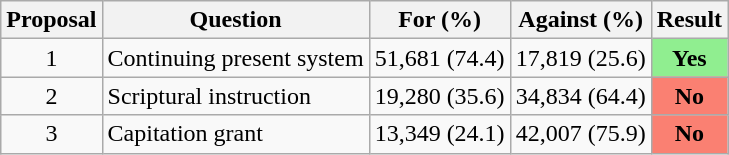<table class="wikitable">
<tr>
<th>Proposal</th>
<th>Question</th>
<th>For (%)</th>
<th>Against (%) </th>
<th>Result</th>
</tr>
<tr>
<td align=center>1</td>
<td>Continuing present system</td>
<td align=center>51,681 (74.4)</td>
<td align=center>17,819 (25.6)   </td>
<td style="background-color: lightgreen" align=center><strong>Yes</strong></td>
</tr>
<tr>
<td align=center>2</td>
<td>Scriptural instruction</td>
<td align=center>19,280 (35.6)</td>
<td align=center>34,834 (64.4)   </td>
<td style="background-color: salmon" align=center><strong>No</strong></td>
</tr>
<tr>
<td align=center>3</td>
<td>Capitation grant</td>
<td align=center>13,349 (24.1)</td>
<td align=center>42,007 (75.9)  </td>
<td style="background-color: salmon" align=center><strong>No</strong></td>
</tr>
</table>
